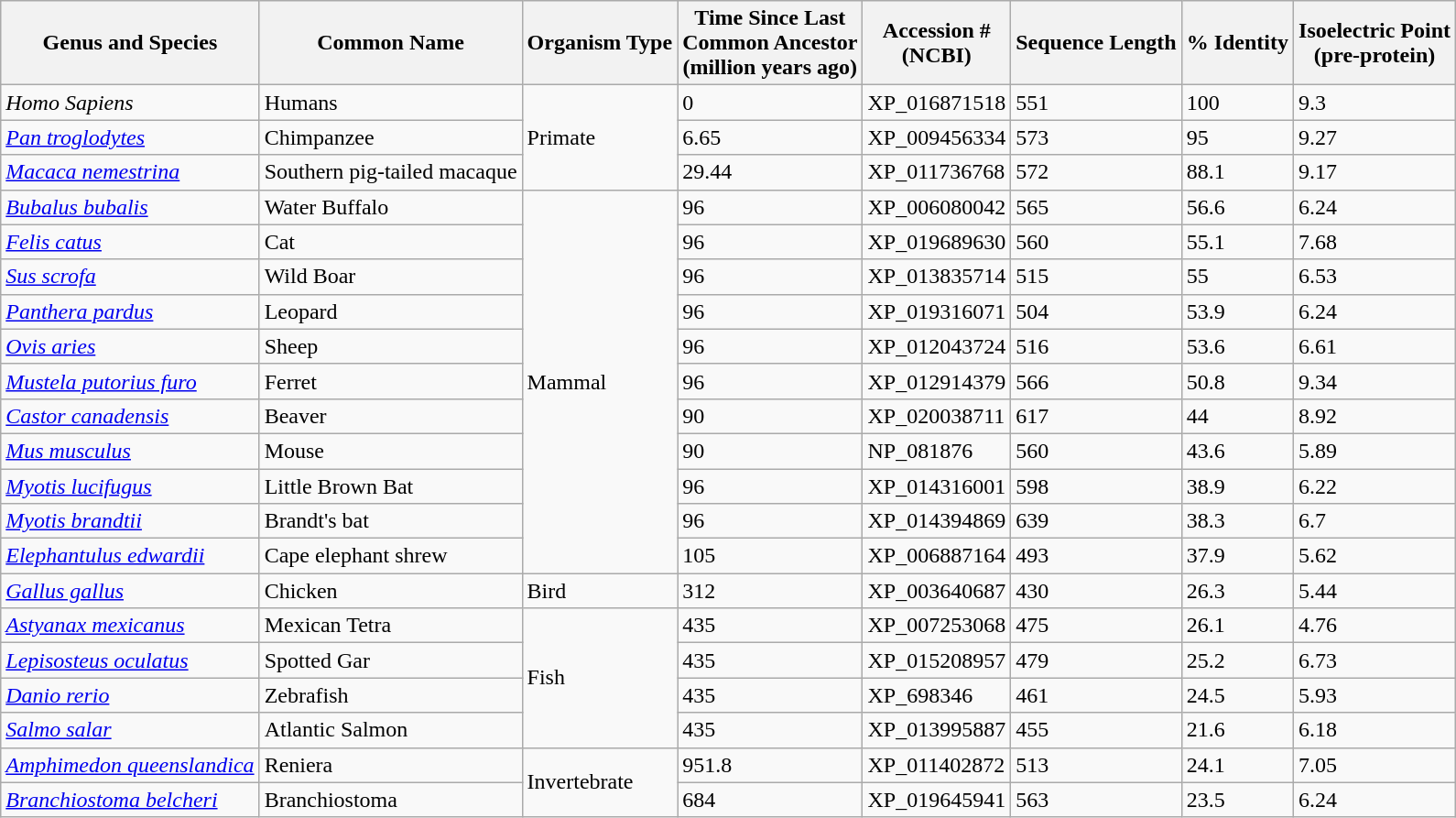<table class="wikitable">
<tr>
<th>Genus and Species</th>
<th>Common Name</th>
<th>Organism Type</th>
<th>Time Since Last<br>Common Ancestor<br>(million years ago)</th>
<th>Accession #<br>(NCBI)</th>
<th>Sequence Length</th>
<th>% Identity</th>
<th>Isoelectric Point<br>(pre-protein)</th>
</tr>
<tr>
<td><em>Homo Sapiens</em></td>
<td>Humans</td>
<td rowspan="3">Primate</td>
<td>0</td>
<td>XP_016871518</td>
<td>551</td>
<td>100</td>
<td>9.3</td>
</tr>
<tr>
<td><em><a href='#'>Pan troglodytes</a></em></td>
<td>Chimpanzee</td>
<td>6.65</td>
<td>XP_009456334</td>
<td>573</td>
<td>95</td>
<td>9.27</td>
</tr>
<tr>
<td><em><a href='#'>Macaca nemestrina</a></em></td>
<td>Southern pig-tailed macaque</td>
<td>29.44</td>
<td>XP_011736768</td>
<td>572</td>
<td>88.1</td>
<td>9.17</td>
</tr>
<tr>
<td><em><a href='#'>Bubalus bubalis</a></em></td>
<td>Water Buffalo</td>
<td rowspan="11">Mammal</td>
<td>96</td>
<td>XP_006080042</td>
<td>565</td>
<td>56.6</td>
<td>6.24</td>
</tr>
<tr>
<td><em><a href='#'>Felis catus</a></em></td>
<td>Cat</td>
<td>96</td>
<td>XP_019689630</td>
<td>560</td>
<td>55.1</td>
<td>7.68</td>
</tr>
<tr>
<td><em><a href='#'>Sus scrofa</a></em></td>
<td>Wild Boar</td>
<td>96</td>
<td>XP_013835714</td>
<td>515</td>
<td>55</td>
<td>6.53</td>
</tr>
<tr>
<td><em><a href='#'>Panthera pardus</a></em></td>
<td>Leopard</td>
<td>96</td>
<td>XP_019316071</td>
<td>504</td>
<td>53.9</td>
<td>6.24</td>
</tr>
<tr>
<td><em><a href='#'>Ovis aries</a></em></td>
<td>Sheep</td>
<td>96</td>
<td>XP_012043724</td>
<td>516</td>
<td>53.6</td>
<td>6.61</td>
</tr>
<tr>
<td><em><a href='#'>Mustela putorius furo</a></em></td>
<td>Ferret</td>
<td>96</td>
<td>XP_012914379</td>
<td>566</td>
<td>50.8</td>
<td>9.34</td>
</tr>
<tr>
<td><em><a href='#'>Castor canadensis</a></em></td>
<td>Beaver</td>
<td>90</td>
<td>XP_020038711</td>
<td>617</td>
<td>44</td>
<td>8.92</td>
</tr>
<tr>
<td><em><a href='#'>Mus musculus</a></em></td>
<td>Mouse</td>
<td>90</td>
<td>NP_081876</td>
<td>560</td>
<td>43.6</td>
<td>5.89</td>
</tr>
<tr>
<td><em><a href='#'>Myotis lucifugus</a></em></td>
<td>Little Brown Bat</td>
<td>96</td>
<td>XP_014316001</td>
<td>598</td>
<td>38.9</td>
<td>6.22</td>
</tr>
<tr>
<td><em><a href='#'>Myotis brandtii</a></em></td>
<td>Brandt's bat</td>
<td>96</td>
<td>XP_014394869</td>
<td>639</td>
<td>38.3</td>
<td>6.7</td>
</tr>
<tr>
<td><em><a href='#'>Elephantulus edwardii</a></em></td>
<td>Cape elephant shrew</td>
<td>105</td>
<td>XP_006887164</td>
<td>493</td>
<td>37.9</td>
<td>5.62</td>
</tr>
<tr>
<td><em><a href='#'>Gallus gallus</a></em></td>
<td>Chicken</td>
<td>Bird</td>
<td>312</td>
<td>XP_003640687</td>
<td>430</td>
<td>26.3</td>
<td>5.44</td>
</tr>
<tr>
<td><em><a href='#'>Astyanax mexicanus</a></em></td>
<td>Mexican Tetra</td>
<td rowspan="4">Fish</td>
<td>435</td>
<td>XP_007253068</td>
<td>475</td>
<td>26.1</td>
<td>4.76</td>
</tr>
<tr>
<td><em><a href='#'>Lepisosteus oculatus</a></em></td>
<td>Spotted Gar</td>
<td>435</td>
<td>XP_015208957</td>
<td>479</td>
<td>25.2</td>
<td>6.73</td>
</tr>
<tr>
<td><em><a href='#'>Danio rerio</a></em></td>
<td>Zebrafish</td>
<td>435</td>
<td>XP_698346</td>
<td>461</td>
<td>24.5</td>
<td>5.93</td>
</tr>
<tr>
<td><em><a href='#'>Salmo salar</a></em></td>
<td>Atlantic Salmon</td>
<td>435</td>
<td>XP_013995887</td>
<td>455</td>
<td>21.6</td>
<td>6.18</td>
</tr>
<tr>
<td><em><a href='#'>Amphimedon queenslandica</a></em></td>
<td>Reniera</td>
<td rowspan="2">Invertebrate</td>
<td>951.8</td>
<td>XP_011402872</td>
<td>513</td>
<td>24.1</td>
<td>7.05</td>
</tr>
<tr>
<td><em><a href='#'>Branchiostoma belcheri</a></em></td>
<td>Branchiostoma</td>
<td>684</td>
<td>XP_019645941</td>
<td>563</td>
<td>23.5</td>
<td>6.24</td>
</tr>
</table>
